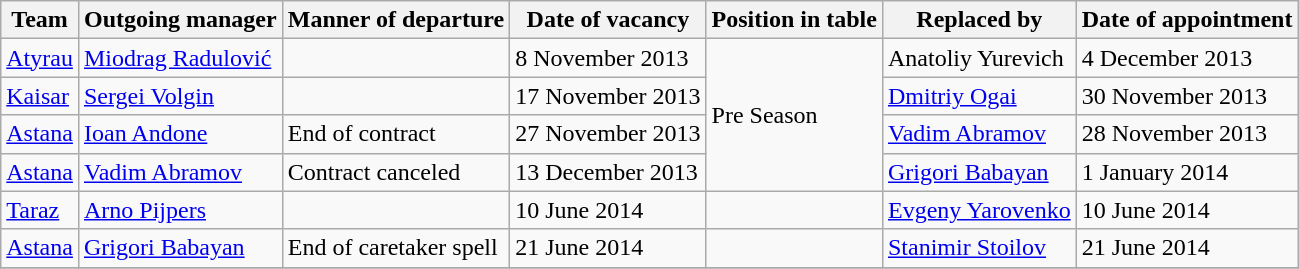<table class="wikitable">
<tr>
<th>Team</th>
<th>Outgoing manager</th>
<th>Manner of departure</th>
<th>Date of vacancy</th>
<th>Position in table</th>
<th>Replaced by</th>
<th>Date of appointment</th>
</tr>
<tr>
<td><a href='#'>Atyrau</a></td>
<td> <a href='#'>Miodrag Radulović</a></td>
<td></td>
<td>8 November 2013</td>
<td rowspan="4">Pre Season</td>
<td> Anatoliy Yurevich</td>
<td>4 December 2013</td>
</tr>
<tr>
<td><a href='#'>Kaisar</a></td>
<td> <a href='#'>Sergei Volgin</a></td>
<td></td>
<td>17 November 2013</td>
<td> <a href='#'>Dmitriy Ogai</a></td>
<td>30 November 2013</td>
</tr>
<tr>
<td><a href='#'>Astana</a></td>
<td> <a href='#'>Ioan Andone</a></td>
<td>End of contract</td>
<td>27 November 2013</td>
<td> <a href='#'>Vadim Abramov</a></td>
<td>28 November 2013</td>
</tr>
<tr>
<td><a href='#'>Astana</a></td>
<td> <a href='#'>Vadim Abramov</a></td>
<td>Contract canceled</td>
<td>13 December 2013 </td>
<td> <a href='#'>Grigori Babayan</a></td>
<td>1 January 2014</td>
</tr>
<tr>
<td><a href='#'>Taraz</a></td>
<td> <a href='#'>Arno Pijpers</a></td>
<td></td>
<td>10 June 2014</td>
<td></td>
<td> <a href='#'>Evgeny Yarovenko</a></td>
<td>10 June 2014</td>
</tr>
<tr>
<td><a href='#'>Astana</a></td>
<td> <a href='#'>Grigori Babayan</a></td>
<td>End of caretaker spell</td>
<td>21 June 2014</td>
<td></td>
<td> <a href='#'>Stanimir Stoilov</a></td>
<td>21 June 2014</td>
</tr>
<tr>
</tr>
</table>
